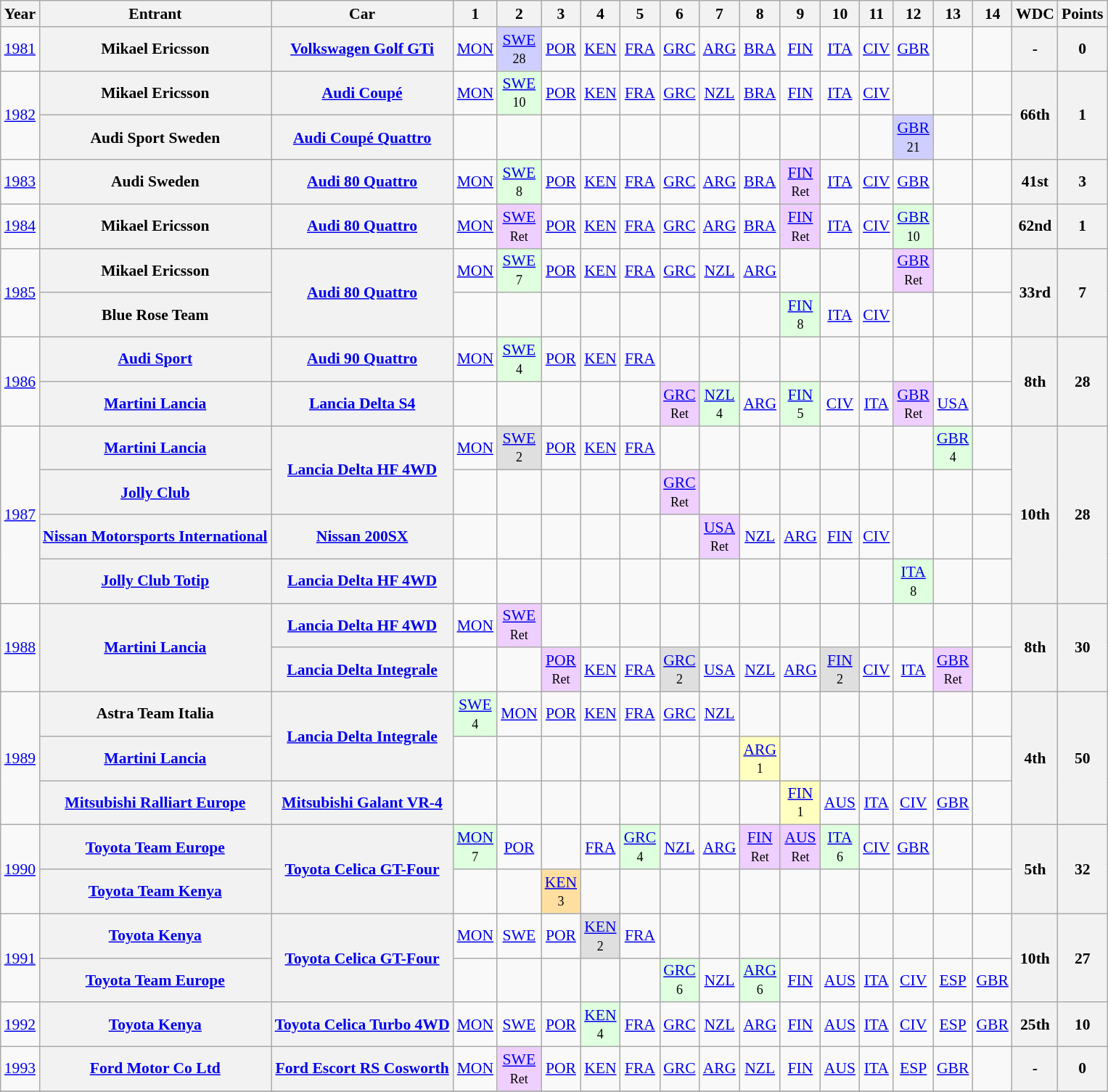<table class="wikitable" style="text-align:center; font-size:90%">
<tr>
<th>Year</th>
<th>Entrant</th>
<th>Car</th>
<th>1</th>
<th>2</th>
<th>3</th>
<th>4</th>
<th>5</th>
<th>6</th>
<th>7</th>
<th>8</th>
<th>9</th>
<th>10</th>
<th>11</th>
<th>12</th>
<th>13</th>
<th>14</th>
<th>WDC</th>
<th>Points</th>
</tr>
<tr>
<td><a href='#'>1981</a></td>
<th>Mikael Ericsson</th>
<th><a href='#'>Volkswagen Golf GTi</a></th>
<td><a href='#'>MON</a></td>
<td style="background:#CFCFFF;"><a href='#'>SWE</a><br><small>28</small></td>
<td><a href='#'>POR</a></td>
<td><a href='#'>KEN</a></td>
<td><a href='#'>FRA</a></td>
<td><a href='#'>GRC</a></td>
<td><a href='#'>ARG</a></td>
<td><a href='#'>BRA</a></td>
<td><a href='#'>FIN</a></td>
<td><a href='#'>ITA</a></td>
<td><a href='#'>CIV</a></td>
<td><a href='#'>GBR</a></td>
<td></td>
<td></td>
<th>-</th>
<th>0</th>
</tr>
<tr>
<td rowspan=2><a href='#'>1982</a></td>
<th>Mikael Ericsson</th>
<th><a href='#'>Audi Coupé</a></th>
<td><a href='#'>MON</a></td>
<td style="background:#DFFFDF;"><a href='#'>SWE</a><br><small>10</small></td>
<td><a href='#'>POR</a></td>
<td><a href='#'>KEN</a></td>
<td><a href='#'>FRA</a></td>
<td><a href='#'>GRC</a></td>
<td><a href='#'>NZL</a></td>
<td><a href='#'>BRA</a></td>
<td><a href='#'>FIN</a></td>
<td><a href='#'>ITA</a></td>
<td><a href='#'>CIV</a></td>
<td></td>
<td></td>
<td></td>
<th rowspan=2>66th</th>
<th rowspan=2>1</th>
</tr>
<tr>
<th>Audi Sport Sweden</th>
<th><a href='#'>Audi Coupé Quattro</a></th>
<td></td>
<td></td>
<td></td>
<td></td>
<td></td>
<td></td>
<td></td>
<td></td>
<td></td>
<td></td>
<td></td>
<td style="background:#CFCFFF;"><a href='#'>GBR</a><br><small>21</small></td>
<td></td>
<td></td>
</tr>
<tr>
<td><a href='#'>1983</a></td>
<th>Audi Sweden</th>
<th><a href='#'>Audi 80 Quattro</a></th>
<td><a href='#'>MON</a></td>
<td style="background:#DFFFDF;"><a href='#'>SWE</a><br><small>8</small></td>
<td><a href='#'>POR</a></td>
<td><a href='#'>KEN</a></td>
<td><a href='#'>FRA</a></td>
<td><a href='#'>GRC</a></td>
<td><a href='#'>ARG</a></td>
<td><a href='#'>BRA</a></td>
<td style="background:#EFCFFF;"><a href='#'>FIN</a><br><small>Ret</small></td>
<td><a href='#'>ITA</a></td>
<td><a href='#'>CIV</a></td>
<td><a href='#'>GBR</a></td>
<td></td>
<td></td>
<th>41st</th>
<th>3</th>
</tr>
<tr>
<td><a href='#'>1984</a></td>
<th>Mikael Ericsson</th>
<th><a href='#'>Audi 80 Quattro</a></th>
<td><a href='#'>MON</a></td>
<td style="background:#EFCFFF;"><a href='#'>SWE</a><br><small>Ret</small></td>
<td><a href='#'>POR</a></td>
<td><a href='#'>KEN</a></td>
<td><a href='#'>FRA</a></td>
<td><a href='#'>GRC</a></td>
<td><a href='#'>ARG</a></td>
<td><a href='#'>BRA</a></td>
<td style="background:#EFCFFF;"><a href='#'>FIN</a><br><small>Ret</small></td>
<td><a href='#'>ITA</a></td>
<td><a href='#'>CIV</a></td>
<td style="background:#DFFFDF;"><a href='#'>GBR</a><br><small>10</small></td>
<td></td>
<td></td>
<th>62nd</th>
<th>1</th>
</tr>
<tr>
<td rowspan=2><a href='#'>1985</a></td>
<th>Mikael Ericsson</th>
<th rowspan=2><a href='#'>Audi 80 Quattro</a></th>
<td><a href='#'>MON</a></td>
<td style="background:#DFFFDF;"><a href='#'>SWE</a><br><small>7</small></td>
<td><a href='#'>POR</a></td>
<td><a href='#'>KEN</a></td>
<td><a href='#'>FRA</a></td>
<td><a href='#'>GRC</a></td>
<td><a href='#'>NZL</a></td>
<td><a href='#'>ARG</a></td>
<td></td>
<td></td>
<td></td>
<td style="background:#EFCFFF;"><a href='#'>GBR</a><br><small>Ret</small></td>
<td></td>
<td></td>
<th rowspan=2>33rd</th>
<th rowspan=2>7</th>
</tr>
<tr>
<th>Blue Rose Team</th>
<td></td>
<td></td>
<td></td>
<td></td>
<td></td>
<td></td>
<td></td>
<td></td>
<td style="background:#DFFFDF;"><a href='#'>FIN</a><br><small>8</small></td>
<td><a href='#'>ITA</a></td>
<td><a href='#'>CIV</a></td>
<td></td>
<td></td>
<td></td>
</tr>
<tr>
<td rowspan=2><a href='#'>1986</a></td>
<th><a href='#'>Audi Sport</a></th>
<th><a href='#'>Audi 90 Quattro</a></th>
<td><a href='#'>MON</a></td>
<td style="background:#DFFFDF;"><a href='#'>SWE</a><br><small>4</small></td>
<td><a href='#'>POR</a></td>
<td><a href='#'>KEN</a></td>
<td><a href='#'>FRA</a></td>
<td></td>
<td></td>
<td></td>
<td></td>
<td></td>
<td></td>
<td></td>
<td></td>
<td></td>
<th rowspan=2>8th</th>
<th rowspan=2>28</th>
</tr>
<tr>
<th><a href='#'>Martini Lancia</a></th>
<th><a href='#'>Lancia Delta S4</a></th>
<td></td>
<td></td>
<td></td>
<td></td>
<td></td>
<td style="background:#EFCFFF;"><a href='#'>GRC</a><br><small>Ret</small></td>
<td style="background:#DFFFDF;"><a href='#'>NZL</a><br><small>4</small></td>
<td><a href='#'>ARG</a></td>
<td style="background:#DFFFDF;"><a href='#'>FIN</a><br><small>5</small></td>
<td><a href='#'>CIV</a></td>
<td><a href='#'>ITA</a></td>
<td style="background:#EFCFFF;"><a href='#'>GBR</a><br><small>Ret</small></td>
<td><a href='#'>USA</a></td>
<td></td>
</tr>
<tr>
<td rowspan=4><a href='#'>1987</a></td>
<th><a href='#'>Martini Lancia</a></th>
<th rowspan=2><a href='#'>Lancia Delta HF 4WD</a></th>
<td><a href='#'>MON</a></td>
<td style="background:#DFDFDF;"><a href='#'>SWE</a><br><small>2</small></td>
<td><a href='#'>POR</a></td>
<td><a href='#'>KEN</a></td>
<td><a href='#'>FRA</a></td>
<td></td>
<td></td>
<td></td>
<td></td>
<td></td>
<td></td>
<td></td>
<td style="background:#DFFFDF;"><a href='#'>GBR</a><br><small>4</small></td>
<td></td>
<th rowspan=4>10th</th>
<th rowspan=4>28</th>
</tr>
<tr>
<th><a href='#'>Jolly Club</a></th>
<td></td>
<td></td>
<td></td>
<td></td>
<td></td>
<td style="background:#EFCFFF;"><a href='#'>GRC</a><br><small>Ret</small></td>
<td></td>
<td></td>
<td></td>
<td></td>
<td></td>
<td></td>
<td></td>
<td></td>
</tr>
<tr>
<th><a href='#'>Nissan Motorsports International</a></th>
<th><a href='#'>Nissan 200SX</a></th>
<td></td>
<td></td>
<td></td>
<td></td>
<td></td>
<td></td>
<td style="background:#EFCFFF;"><a href='#'>USA</a><br><small>Ret</small></td>
<td><a href='#'>NZL</a></td>
<td><a href='#'>ARG</a></td>
<td><a href='#'>FIN</a></td>
<td><a href='#'>CIV</a></td>
<td></td>
<td></td>
<td></td>
</tr>
<tr>
<th><a href='#'>Jolly Club Totip</a></th>
<th><a href='#'>Lancia Delta HF 4WD</a></th>
<td></td>
<td></td>
<td></td>
<td></td>
<td></td>
<td></td>
<td></td>
<td></td>
<td></td>
<td></td>
<td></td>
<td style="background:#DFFFDF;"><a href='#'>ITA</a><br><small>8</small></td>
<td></td>
<td></td>
</tr>
<tr>
<td rowspan="2"><a href='#'>1988</a></td>
<th rowspan="2"><a href='#'>Martini Lancia</a></th>
<th><a href='#'>Lancia Delta HF 4WD</a></th>
<td><a href='#'>MON</a></td>
<td style="background:#EFCFFF;"><a href='#'>SWE</a><br><small>Ret</small></td>
<td></td>
<td></td>
<td></td>
<td></td>
<td></td>
<td></td>
<td></td>
<td></td>
<td></td>
<td></td>
<td></td>
<td></td>
<th rowspan="2">8th</th>
<th rowspan="2">30</th>
</tr>
<tr>
<th><a href='#'>Lancia Delta Integrale</a></th>
<td></td>
<td></td>
<td style="background:#EFCFFF;"><a href='#'>POR</a><br><small>Ret</small></td>
<td><a href='#'>KEN</a></td>
<td><a href='#'>FRA</a></td>
<td style="background:#DFDFDF;"><a href='#'>GRC</a><br><small>2</small></td>
<td><a href='#'>USA</a></td>
<td><a href='#'>NZL</a></td>
<td><a href='#'>ARG</a></td>
<td style="background:#DFDFDF;"><a href='#'>FIN</a><br><small>2</small></td>
<td><a href='#'>CIV</a></td>
<td><a href='#'>ITA</a></td>
<td style="background:#EFCFFF;"><a href='#'>GBR</a><br><small>Ret</small></td>
<td></td>
</tr>
<tr>
<td rowspan="3"><a href='#'>1989</a></td>
<th>Astra Team Italia</th>
<th rowspan="2"><a href='#'>Lancia Delta Integrale</a></th>
<td style="background:#DFFFDF;"><a href='#'>SWE</a><br><small>4</small></td>
<td><a href='#'>MON</a></td>
<td><a href='#'>POR</a></td>
<td><a href='#'>KEN</a></td>
<td><a href='#'>FRA</a></td>
<td><a href='#'>GRC</a></td>
<td><a href='#'>NZL</a></td>
<td></td>
<td></td>
<td></td>
<td></td>
<td></td>
<td></td>
<td></td>
<th rowspan="3">4th</th>
<th rowspan="3">50</th>
</tr>
<tr>
<th><a href='#'>Martini Lancia</a></th>
<td></td>
<td></td>
<td></td>
<td></td>
<td></td>
<td></td>
<td></td>
<td style="background:#FFFFBF;"><a href='#'>ARG</a><br><small>1</small></td>
<td></td>
<td></td>
<td></td>
<td></td>
<td></td>
<td></td>
</tr>
<tr>
<th><a href='#'>Mitsubishi Ralliart Europe</a></th>
<th><a href='#'>Mitsubishi Galant VR-4</a></th>
<td></td>
<td></td>
<td></td>
<td></td>
<td></td>
<td></td>
<td></td>
<td></td>
<td style="background:#FFFFBF;"><a href='#'>FIN</a><br><small>1</small></td>
<td><a href='#'>AUS</a></td>
<td><a href='#'>ITA</a></td>
<td><a href='#'>CIV</a></td>
<td><a href='#'>GBR</a></td>
<td></td>
</tr>
<tr>
<td rowspan="2"><a href='#'>1990</a></td>
<th><a href='#'>Toyota Team Europe</a></th>
<th rowspan="2"><a href='#'>Toyota Celica GT-Four</a></th>
<td style="background:#DFFFDF;"><a href='#'>MON</a><br><small>7</small></td>
<td><a href='#'>POR</a></td>
<td></td>
<td><a href='#'>FRA</a></td>
<td style="background:#DFFFDF;"><a href='#'>GRC</a><br><small>4</small></td>
<td><a href='#'>NZL</a></td>
<td><a href='#'>ARG</a></td>
<td style="background:#EFCFFF;"><a href='#'>FIN</a><br><small>Ret</small></td>
<td style="background:#EFCFFF;"><a href='#'>AUS</a><br><small>Ret</small></td>
<td style="background:#DFFFDF;"><a href='#'>ITA</a><br><small>6</small></td>
<td><a href='#'>CIV</a></td>
<td><a href='#'>GBR</a></td>
<td></td>
<td></td>
<th rowspan="2">5th</th>
<th rowspan="2">32</th>
</tr>
<tr>
<th><a href='#'>Toyota Team Kenya</a></th>
<td></td>
<td></td>
<td style="background:#FFDF9F;"><a href='#'>KEN</a><br><small>3</small></td>
<td></td>
<td></td>
<td></td>
<td></td>
<td></td>
<td></td>
<td></td>
<td></td>
<td></td>
<td></td>
<td></td>
</tr>
<tr>
<td rowspan="2"><a href='#'>1991</a></td>
<th><a href='#'>Toyota Kenya</a></th>
<th rowspan="2"><a href='#'>Toyota Celica GT-Four</a></th>
<td><a href='#'>MON</a></td>
<td><a href='#'>SWE</a></td>
<td><a href='#'>POR</a></td>
<td style="background:#DFDFDF;"><a href='#'>KEN</a><br><small>2</small></td>
<td><a href='#'>FRA</a></td>
<td></td>
<td></td>
<td></td>
<td></td>
<td></td>
<td></td>
<td></td>
<td></td>
<td></td>
<th rowspan="2">10th</th>
<th rowspan="2">27</th>
</tr>
<tr>
<th><a href='#'>Toyota Team Europe</a></th>
<td></td>
<td></td>
<td></td>
<td></td>
<td></td>
<td style="background:#DFFFDF;"><a href='#'>GRC</a><br><small>6</small></td>
<td><a href='#'>NZL</a></td>
<td style="background:#DFFFDF;"><a href='#'>ARG</a><br><small>6</small></td>
<td><a href='#'>FIN</a></td>
<td><a href='#'>AUS</a></td>
<td><a href='#'>ITA</a></td>
<td><a href='#'>CIV</a></td>
<td><a href='#'>ESP</a></td>
<td><a href='#'>GBR</a></td>
</tr>
<tr>
<td><a href='#'>1992</a></td>
<th><a href='#'>Toyota Kenya</a></th>
<th><a href='#'>Toyota Celica Turbo 4WD</a></th>
<td><a href='#'>MON</a></td>
<td><a href='#'>SWE</a></td>
<td><a href='#'>POR</a></td>
<td style="background:#DFFFDF;"><a href='#'>KEN</a><br><small>4</small></td>
<td><a href='#'>FRA</a></td>
<td><a href='#'>GRC</a></td>
<td><a href='#'>NZL</a></td>
<td><a href='#'>ARG</a></td>
<td><a href='#'>FIN</a></td>
<td><a href='#'>AUS</a></td>
<td><a href='#'>ITA</a></td>
<td><a href='#'>CIV</a></td>
<td><a href='#'>ESP</a></td>
<td><a href='#'>GBR</a></td>
<th>25th</th>
<th>10</th>
</tr>
<tr>
<td><a href='#'>1993</a></td>
<th><a href='#'>Ford Motor Co Ltd</a></th>
<th><a href='#'>Ford Escort RS Cosworth</a></th>
<td><a href='#'>MON</a></td>
<td style="background:#EFCFFF;"><a href='#'>SWE</a><br><small>Ret</small></td>
<td><a href='#'>POR</a></td>
<td><a href='#'>KEN</a></td>
<td><a href='#'>FRA</a></td>
<td><a href='#'>GRC</a></td>
<td><a href='#'>ARG</a></td>
<td><a href='#'>NZL</a></td>
<td><a href='#'>FIN</a></td>
<td><a href='#'>AUS</a></td>
<td><a href='#'>ITA</a></td>
<td><a href='#'>ESP</a></td>
<td><a href='#'>GBR</a></td>
<td></td>
<th>-</th>
<th>0</th>
</tr>
<tr>
</tr>
</table>
